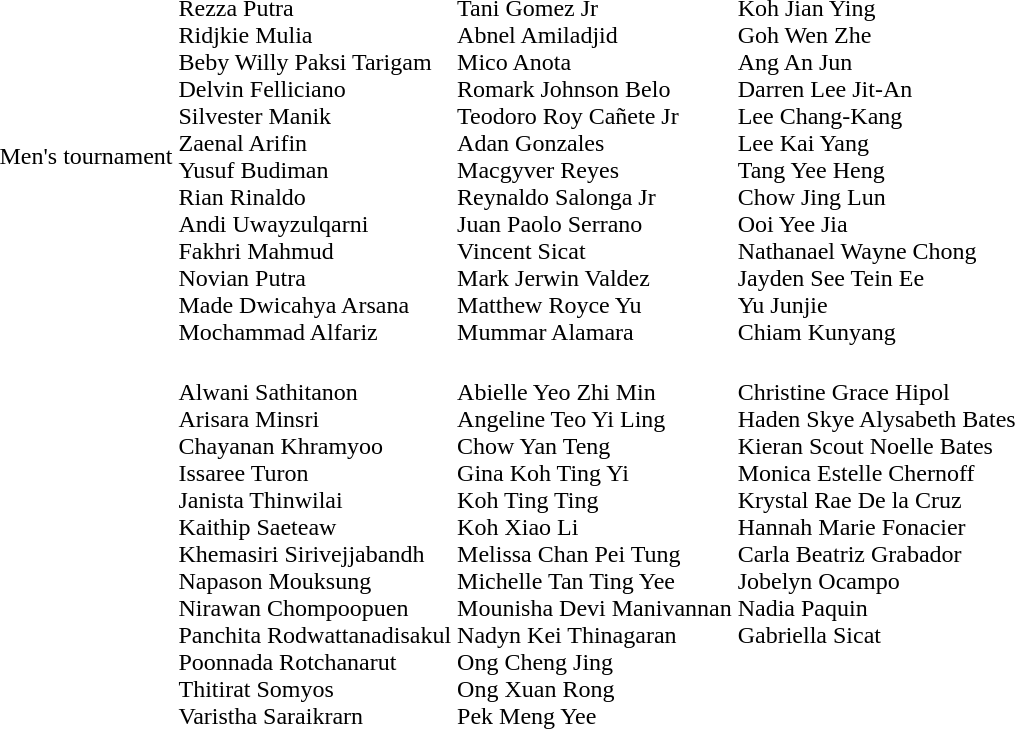<table>
<tr>
<td>Men's tournament<br></td>
<td nowrap=true><br>Rezza Putra<br>Ridjkie Mulia<br>Beby Willy Paksi Tarigam<br>Delvin Felliciano<br>Silvester Manik<br>Zaenal Arifin<br>Yusuf Budiman<br>Rian Rinaldo<br>Andi Uwayzulqarni<br>Fakhri Mahmud<br>Novian Putra<br>Made Dwicahya Arsana<br>Mochammad Alfariz</td>
<td nowrap=true><br>Tani Gomez Jr<br>Abnel Amiladjid<br>Mico Anota<br>Romark Johnson Belo<br>Teodoro Roy Cañete Jr<br>Adan Gonzales<br>Macgyver Reyes<br>Reynaldo Salonga Jr<br>Juan Paolo Serrano<br>Vincent Sicat<br>Mark Jerwin Valdez<br>Matthew Royce Yu<br>Mummar Alamara</td>
<td nowrap=true><br>Koh Jian Ying<br>Goh Wen Zhe<br>Ang An Jun<br>Darren Lee Jit-An<br>Lee Chang-Kang<br>Lee Kai Yang<br>Tang Yee Heng<br>Chow Jing Lun<br>Ooi Yee Jia<br>Nathanael Wayne Chong<br>Jayden See Tein Ee<br>Yu Junjie<br>Chiam Kunyang</td>
</tr>
<tr>
<td><br></td>
<td nowrap=true><br>Alwani Sathitanon<br>Arisara Minsri<br>Chayanan Khramyoo<br>Issaree Turon<br>Janista Thinwilai<br>Kaithip Saeteaw<br>Khemasiri Sirivejjabandh<br>Napason Mouksung<br>Nirawan Chompoopuen<br>Panchita Rodwattanadisakul<br>Poonnada Rotchanarut<br>Thitirat Somyos<br>Varistha Saraikrarn</td>
<td nowrap=true><br>Abielle Yeo Zhi Min<br>Angeline Teo Yi Ling<br>Chow Yan Teng<br>Gina Koh Ting Yi<br>Koh Ting Ting<br>Koh Xiao Li<br>Melissa Chan Pei Tung<br>Michelle Tan Ting Yee<br>Mounisha Devi Manivannan<br>Nadyn Kei Thinagaran<br>Ong Cheng Jing<br>Ong Xuan Rong<br>Pek Meng Yee</td>
<td nowrap=true valign=top><br>Christine Grace Hipol<br>Haden Skye Alysabeth Bates<br>Kieran Scout Noelle Bates<br>Monica Estelle Chernoff<br>Krystal Rae De la Cruz<br>Hannah Marie Fonacier<br>Carla Beatriz Grabador<br>Jobelyn Ocampo<br>Nadia Paquin<br>Gabriella Sicat</td>
</tr>
</table>
